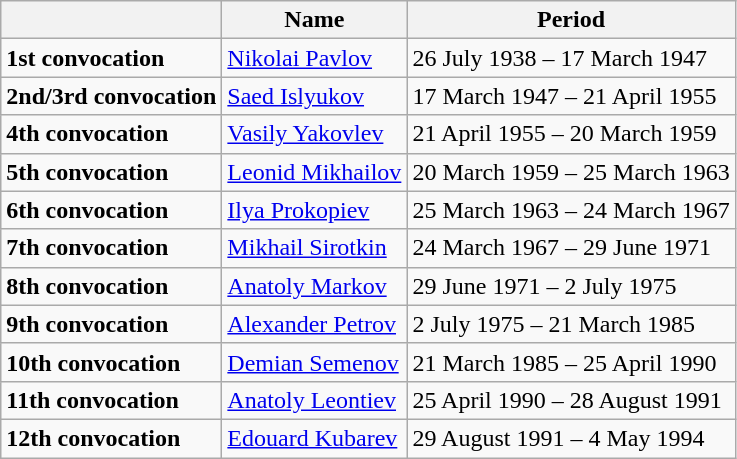<table class="wikitable">
<tr>
<th></th>
<th>Name</th>
<th>Period</th>
</tr>
<tr>
<td><strong>1st convocation</strong></td>
<td><a href='#'>Nikolai Pavlov</a></td>
<td>26 July 1938 – 17 March 1947</td>
</tr>
<tr>
<td><strong>2nd/3rd convocation</strong></td>
<td><a href='#'>Saed Islyukov</a></td>
<td>17 March 1947 – 21 April 1955</td>
</tr>
<tr>
<td><strong>4th convocation</strong></td>
<td><a href='#'>Vasily Yakovlev</a></td>
<td>21 April 1955 – 20 March 1959</td>
</tr>
<tr>
<td><strong>5th convocation</strong></td>
<td><a href='#'>Leonid Mikhailov</a></td>
<td>20 March 1959 – 25 March 1963</td>
</tr>
<tr>
<td><strong>6th convocation</strong></td>
<td><a href='#'>Ilya Prokopiev</a></td>
<td>25 March 1963 – 24 March 1967</td>
</tr>
<tr>
<td><strong>7th convocation</strong></td>
<td><a href='#'>Mikhail Sirotkin</a></td>
<td>24 March 1967 – 29 June 1971</td>
</tr>
<tr>
<td><strong>8th convocation</strong></td>
<td><a href='#'>Anatoly Markov</a></td>
<td>29 June 1971 – 2 July 1975</td>
</tr>
<tr>
<td><strong>9th convocation</strong></td>
<td><a href='#'>Alexander Petrov</a></td>
<td>2 July 1975 – 21 March 1985</td>
</tr>
<tr>
<td><strong>10th convocation</strong></td>
<td><a href='#'>Demian Semenov</a></td>
<td>21 March 1985 – 25 April 1990</td>
</tr>
<tr>
<td><strong>11th convocation</strong></td>
<td><a href='#'>Anatoly Leontiev</a></td>
<td>25 April 1990 – 28 August 1991</td>
</tr>
<tr>
<td><strong>12th convocation</strong></td>
<td><a href='#'>Edouard Kubarev</a></td>
<td>29 August 1991 – 4 May 1994</td>
</tr>
</table>
